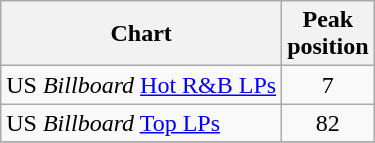<table class="wikitable">
<tr>
<th>Chart</th>
<th>Peak <br> position</th>
</tr>
<tr>
<td>US <em>Billboard</em> <a href='#'>Hot R&B LPs</a></td>
<td align="center">7</td>
</tr>
<tr>
<td>US <em>Billboard</em> <a href='#'>Top LPs</a></td>
<td align="center">82</td>
</tr>
<tr>
</tr>
</table>
